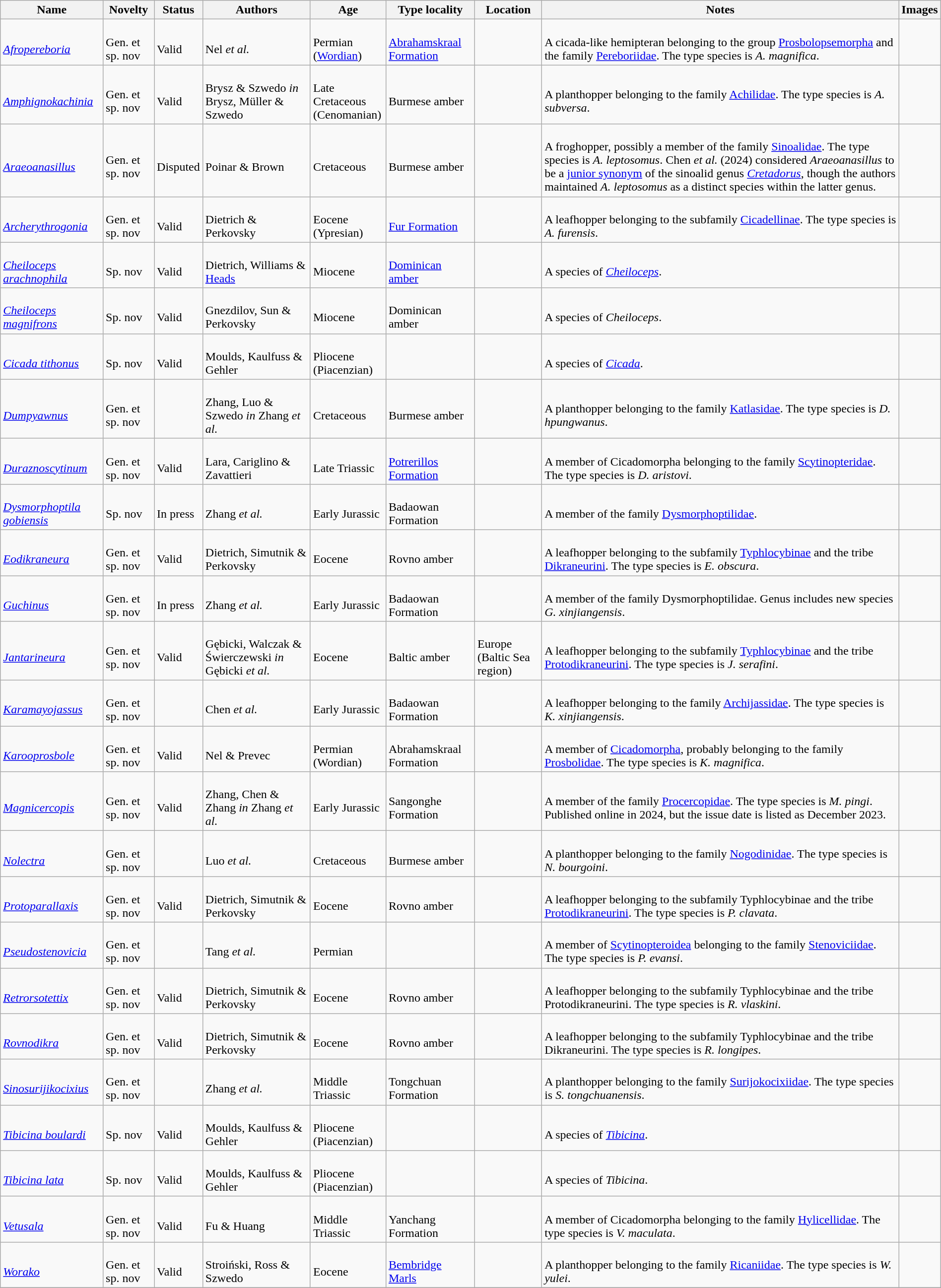<table class="wikitable sortable" align="center" width="100%">
<tr>
<th>Name</th>
<th>Novelty</th>
<th>Status</th>
<th>Authors</th>
<th>Age</th>
<th>Type locality</th>
<th>Location</th>
<th>Notes</th>
<th>Images</th>
</tr>
<tr>
<td><br><em><a href='#'>Afropereboria</a></em></td>
<td><br>Gen. et sp. nov</td>
<td><br>Valid</td>
<td><br>Nel <em>et al.</em></td>
<td><br>Permian<br>(<a href='#'>Wordian</a>)</td>
<td><br><a href='#'>Abrahamskraal Formation</a></td>
<td><br></td>
<td><br>A cicada-like hemipteran belonging to the group <a href='#'>Prosbolopsemorpha</a> and the family <a href='#'>Pereboriidae</a>. The type species is <em>A. magnifica</em>.</td>
<td></td>
</tr>
<tr>
<td><br><em><a href='#'>Amphignokachinia</a></em></td>
<td><br>Gen. et sp. nov</td>
<td><br>Valid</td>
<td><br>Brysz & Szwedo <em>in</em> Brysz, Müller & Szwedo</td>
<td><br>Late Cretaceous<br>(Cenomanian)</td>
<td><br>Burmese amber</td>
<td><br></td>
<td><br>A planthopper belonging to the family <a href='#'>Achilidae</a>. The type species is <em>A. subversa</em>.</td>
<td></td>
</tr>
<tr>
<td><br><em><a href='#'>Araeoanasillus</a></em></td>
<td><br>Gen. et sp. nov</td>
<td><br>Disputed</td>
<td><br>Poinar & Brown</td>
<td><br>Cretaceous</td>
<td><br>Burmese amber</td>
<td><br></td>
<td><br>A froghopper, possibly a member of the family <a href='#'>Sinoalidae</a>. The type species is <em>A. leptosomus</em>. Chen <em>et al.</em> (2024) considered <em>Araeoanasillus</em> to be a <a href='#'>junior synonym</a> of the sinoalid genus <em><a href='#'>Cretadorus</a></em>, though the authors maintained <em>A. leptosomus</em> as a distinct species within the latter genus.</td>
<td></td>
</tr>
<tr>
<td><br><em><a href='#'>Archerythrogonia</a></em></td>
<td><br>Gen. et sp. nov</td>
<td><br>Valid</td>
<td><br>Dietrich & Perkovsky</td>
<td><br>Eocene<br>(Ypresian)</td>
<td><br><a href='#'>Fur Formation</a></td>
<td><br></td>
<td><br>A leafhopper belonging to the subfamily <a href='#'>Cicadellinae</a>. The type species is <em>A. furensis</em>.</td>
<td></td>
</tr>
<tr>
<td><br><em><a href='#'>Cheiloceps arachnophila</a></em></td>
<td><br>Sp. nov</td>
<td><br>Valid</td>
<td><br>Dietrich, Williams & <a href='#'>Heads</a></td>
<td><br>Miocene</td>
<td><br><a href='#'>Dominican amber</a></td>
<td><br></td>
<td><br>A species of <em><a href='#'>Cheiloceps</a></em>.</td>
<td></td>
</tr>
<tr>
<td><br><em><a href='#'>Cheiloceps magnifrons</a></em></td>
<td><br>Sp. nov</td>
<td><br>Valid</td>
<td><br>Gnezdilov, Sun & Perkovsky</td>
<td><br>Miocene</td>
<td><br>Dominican amber</td>
<td><br></td>
<td><br>A species of <em>Cheiloceps</em>.</td>
<td></td>
</tr>
<tr>
<td><br><em><a href='#'>Cicada tithonus</a></em></td>
<td><br>Sp. nov</td>
<td><br>Valid</td>
<td><br>Moulds, Kaulfuss & Gehler</td>
<td><br>Pliocene<br>(Piacenzian)</td>
<td></td>
<td><br></td>
<td><br>A species of <em><a href='#'>Cicada</a></em>.</td>
<td></td>
</tr>
<tr>
<td><br><em><a href='#'>Dumpyawnus</a></em></td>
<td><br>Gen. et sp. nov</td>
<td></td>
<td><br>Zhang, Luo & Szwedo <em>in</em> Zhang <em>et al.</em></td>
<td><br>Cretaceous</td>
<td><br>Burmese amber</td>
<td><br></td>
<td><br>A planthopper belonging to the family <a href='#'>Katlasidae</a>. The type species is <em>D. hpungwanus</em>.</td>
<td></td>
</tr>
<tr>
<td><br><em><a href='#'>Duraznoscytinum</a></em></td>
<td><br>Gen. et sp. nov</td>
<td><br>Valid</td>
<td><br>Lara, Cariglino & Zavattieri</td>
<td><br>Late Triassic</td>
<td><br><a href='#'>Potrerillos Formation</a></td>
<td><br></td>
<td><br>A member of Cicadomorpha belonging to the family <a href='#'>Scytinopteridae</a>. The type species is <em>D. aristovi</em>.</td>
<td></td>
</tr>
<tr>
<td><br><em><a href='#'>Dysmorphoptila gobiensis</a></em></td>
<td><br>Sp. nov</td>
<td><br>In press</td>
<td><br>Zhang <em>et al.</em></td>
<td><br>Early Jurassic</td>
<td><br>Badaowan Formation</td>
<td><br></td>
<td><br>A member of the family <a href='#'>Dysmorphoptilidae</a>.</td>
<td></td>
</tr>
<tr>
<td><br><em><a href='#'>Eodikraneura</a></em></td>
<td><br>Gen. et sp. nov</td>
<td><br>Valid</td>
<td><br>Dietrich, Simutnik & Perkovsky</td>
<td><br>Eocene</td>
<td><br>Rovno amber</td>
<td><br></td>
<td><br>A leafhopper belonging to the subfamily <a href='#'>Typhlocybinae</a> and the tribe <a href='#'>Dikraneurini</a>. The type species is <em>E. obscura</em>.</td>
<td></td>
</tr>
<tr>
<td><br><em><a href='#'>Guchinus</a></em></td>
<td><br>Gen. et sp. nov</td>
<td><br>In press</td>
<td><br>Zhang <em>et al.</em></td>
<td><br>Early Jurassic</td>
<td><br>Badaowan Formation</td>
<td><br></td>
<td><br>A member of the family Dysmorphoptilidae. Genus includes new species <em>G. xinjiangensis</em>.</td>
<td></td>
</tr>
<tr>
<td><br><em><a href='#'>Jantarineura</a></em></td>
<td><br>Gen. et sp. nov</td>
<td><br>Valid</td>
<td><br>Gębicki, Walczak & Świerczewski <em>in</em> Gębicki <em>et al.</em></td>
<td><br>Eocene</td>
<td><br>Baltic amber</td>
<td><br>Europe (Baltic Sea region)</td>
<td><br>A leafhopper belonging to the subfamily <a href='#'>Typhlocybinae</a> and the tribe <a href='#'>Protodikraneurini</a>. The type species is <em>J. serafini</em>.</td>
<td></td>
</tr>
<tr>
<td><br><em><a href='#'>Karamayojassus</a></em></td>
<td><br>Gen. et sp. nov</td>
<td></td>
<td><br>Chen <em>et al.</em></td>
<td><br>Early Jurassic</td>
<td><br>Badaowan Formation</td>
<td><br></td>
<td><br>A leafhopper belonging to the family <a href='#'>Archijassidae</a>. The type species is <em>K. xinjiangensis</em>.</td>
<td></td>
</tr>
<tr>
<td><br><em><a href='#'>Karooprosbole</a></em></td>
<td><br>Gen. et sp. nov</td>
<td><br>Valid</td>
<td><br>Nel & Prevec</td>
<td><br>Permian<br>(Wordian)</td>
<td><br>Abrahamskraal Formation</td>
<td><br></td>
<td><br>A member of <a href='#'>Cicadomorpha</a>, probably belonging to the family <a href='#'>Prosbolidae</a>. The type species is <em>K. magnifica</em>.</td>
<td></td>
</tr>
<tr>
<td><br><em><a href='#'>Magnicercopis</a></em></td>
<td><br>Gen. et sp. nov</td>
<td><br>Valid</td>
<td><br>Zhang, Chen & Zhang <em>in</em> Zhang <em>et al.</em></td>
<td><br>Early Jurassic</td>
<td><br>Sangonghe Formation</td>
<td><br></td>
<td><br>A member of the family <a href='#'>Procercopidae</a>. The type species is <em>M. pingi</em>. Published online in 2024, but the issue date is listed as December 2023.</td>
<td></td>
</tr>
<tr>
<td><br><em><a href='#'>Nolectra</a></em></td>
<td><br>Gen. et sp. nov</td>
<td></td>
<td><br>Luo <em>et al.</em></td>
<td><br>Cretaceous</td>
<td><br>Burmese amber</td>
<td><br></td>
<td><br>A planthopper belonging to the family <a href='#'>Nogodinidae</a>. The type species is <em>N. bourgoini</em>.</td>
<td></td>
</tr>
<tr>
<td><br><em><a href='#'>Protoparallaxis</a></em></td>
<td><br>Gen. et sp. nov</td>
<td><br>Valid</td>
<td><br>Dietrich, Simutnik & Perkovsky</td>
<td><br>Eocene</td>
<td><br>Rovno amber</td>
<td><br></td>
<td><br>A leafhopper belonging to the subfamily Typhlocybinae and the tribe <a href='#'>Protodikraneurini</a>. The type species is <em>P. clavata</em>.</td>
<td></td>
</tr>
<tr>
<td><br><em><a href='#'>Pseudostenovicia</a></em></td>
<td><br>Gen. et sp. nov</td>
<td></td>
<td><br>Tang <em>et al.</em></td>
<td><br>Permian</td>
<td></td>
<td><br></td>
<td><br>A member of <a href='#'>Scytinopteroidea</a> belonging to the family <a href='#'>Stenoviciidae</a>. The type species is <em>P. evansi</em>.</td>
<td></td>
</tr>
<tr>
<td><br><em><a href='#'>Retrorsotettix</a></em></td>
<td><br>Gen. et sp. nov</td>
<td><br>Valid</td>
<td><br>Dietrich, Simutnik & Perkovsky</td>
<td><br>Eocene</td>
<td><br>Rovno amber</td>
<td><br></td>
<td><br>A leafhopper belonging to the subfamily Typhlocybinae and the tribe Protodikraneurini. The type species is <em>R. vlaskini</em>.</td>
<td></td>
</tr>
<tr>
<td><br><em><a href='#'>Rovnodikra</a></em></td>
<td><br>Gen. et sp. nov</td>
<td><br>Valid</td>
<td><br>Dietrich, Simutnik & Perkovsky</td>
<td><br>Eocene</td>
<td><br>Rovno amber</td>
<td><br></td>
<td><br>A leafhopper belonging to the subfamily Typhlocybinae and the tribe Dikraneurini. The type species is <em>R. longipes</em>.</td>
<td></td>
</tr>
<tr>
<td><br><em><a href='#'>Sinosurijikocixius</a></em></td>
<td><br>Gen. et sp. nov</td>
<td></td>
<td><br>Zhang <em>et al.</em></td>
<td><br>Middle Triassic</td>
<td><br>Tongchuan Formation</td>
<td><br></td>
<td><br>A planthopper belonging to the family <a href='#'>Surijokocixiidae</a>. The type species is <em>S. tongchuanensis</em>.</td>
<td></td>
</tr>
<tr>
<td><br><em><a href='#'>Tibicina boulardi</a></em></td>
<td><br>Sp. nov</td>
<td><br>Valid</td>
<td><br>Moulds, Kaulfuss & Gehler</td>
<td><br>Pliocene<br>(Piacenzian)</td>
<td></td>
<td><br></td>
<td><br>A species of <em><a href='#'>Tibicina</a></em>.</td>
<td></td>
</tr>
<tr>
<td><br><em><a href='#'>Tibicina lata</a></em></td>
<td><br>Sp. nov</td>
<td><br>Valid</td>
<td><br>Moulds, Kaulfuss & Gehler</td>
<td><br>Pliocene<br>(Piacenzian)</td>
<td></td>
<td><br></td>
<td><br>A species of <em>Tibicina</em>.</td>
<td></td>
</tr>
<tr>
<td><br><em><a href='#'>Vetusala</a></em></td>
<td><br>Gen. et sp. nov</td>
<td><br>Valid</td>
<td><br>Fu & Huang</td>
<td><br>Middle Triassic</td>
<td><br>Yanchang Formation</td>
<td><br></td>
<td><br>A member of Cicadomorpha belonging to the family <a href='#'>Hylicellidae</a>. The type species is <em>V. maculata</em>.</td>
<td></td>
</tr>
<tr>
<td><br><em><a href='#'>Worako</a></em></td>
<td><br>Gen. et sp. nov</td>
<td><br>Valid</td>
<td><br>Stroiński, Ross & Szwedo</td>
<td><br>Eocene</td>
<td><br><a href='#'>Bembridge Marls</a></td>
<td><br></td>
<td><br>A planthopper belonging to the family <a href='#'>Ricaniidae</a>. The type species is <em>W. yulei</em>.</td>
<td></td>
</tr>
<tr>
</tr>
</table>
